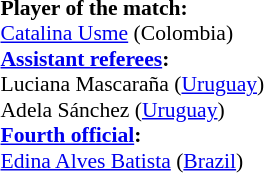<table width=100% style="font-size:90%">
<tr>
<td><br><strong>Player of the match:</strong>
<br><a href='#'>Catalina Usme</a> (Colombia)<br><strong><a href='#'>Assistant referees</a>:</strong>
<br>Luciana Mascaraña (<a href='#'>Uruguay</a>)
<br>Adela Sánchez (<a href='#'>Uruguay</a>)
<br><strong><a href='#'>Fourth official</a>:</strong>
<br><a href='#'>Edina Alves Batista</a> (<a href='#'>Brazil</a>)</td>
</tr>
</table>
